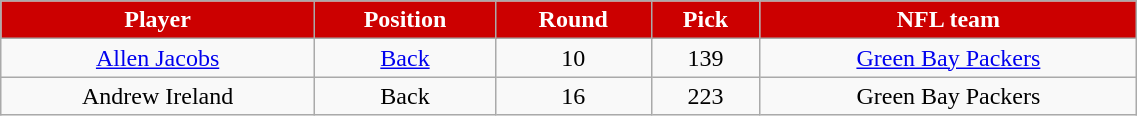<table class="wikitable" width="60%">
<tr align="center" style="background:#CC0000; color:white">
<td><strong>Player</strong></td>
<td><strong>Position</strong></td>
<td><strong>Round</strong></td>
<td><strong>Pick</strong></td>
<td><strong>NFL team</strong></td>
</tr>
<tr align="center">
<td><a href='#'>Allen Jacobs</a></td>
<td><a href='#'>Back</a></td>
<td>10</td>
<td>139</td>
<td><a href='#'>Green Bay Packers</a></td>
</tr>
<tr align="center">
<td>Andrew Ireland</td>
<td>Back</td>
<td>16</td>
<td>223</td>
<td>Green Bay Packers</td>
</tr>
</table>
